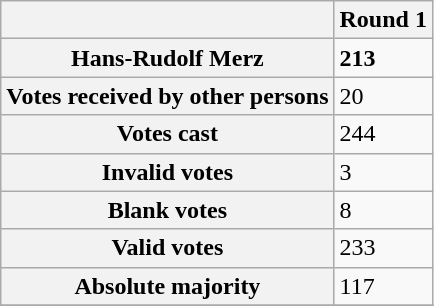<table class="wikitable">
<tr>
<th></th>
<th>Round 1</th>
</tr>
<tr>
<th>Hans-Rudolf Merz</th>
<td><strong>213</strong></td>
</tr>
<tr>
<th>Votes received by other persons</th>
<td>20</td>
</tr>
<tr>
<th>Votes cast</th>
<td>244</td>
</tr>
<tr>
<th>Invalid votes</th>
<td>3</td>
</tr>
<tr>
<th>Blank votes</th>
<td>8</td>
</tr>
<tr>
<th>Valid votes</th>
<td>233</td>
</tr>
<tr>
<th>Absolute majority</th>
<td>117</td>
</tr>
<tr>
</tr>
</table>
